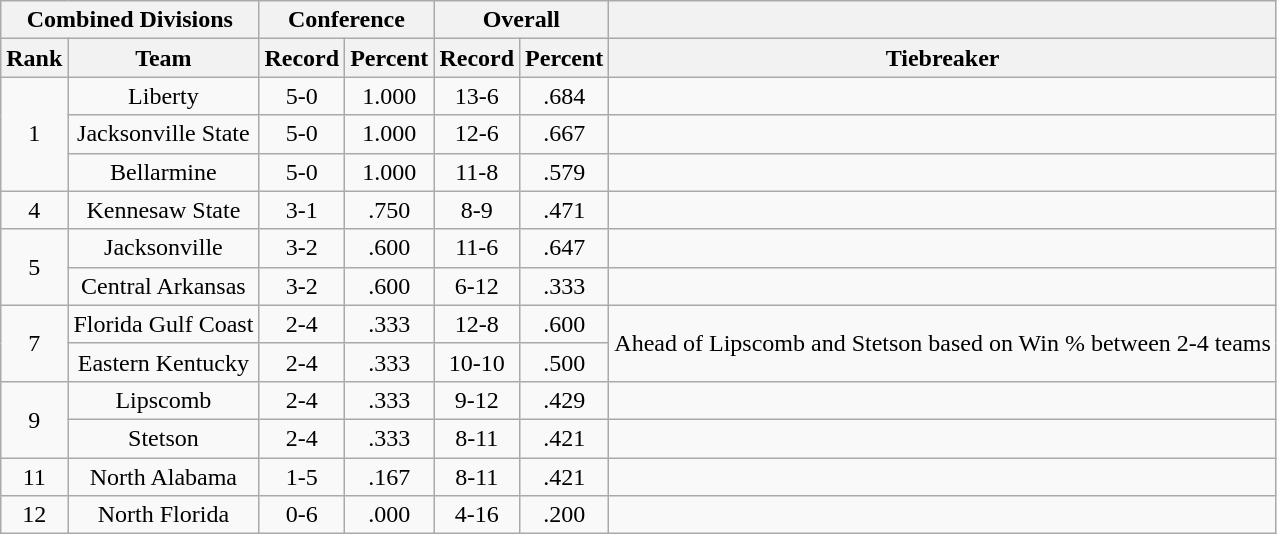<table class="wikitable sortable" style="text-align:center">
<tr>
<th colspan="2">Combined Divisions</th>
<th colspan="2">Conference</th>
<th colspan="2">Overall</th>
<th></th>
</tr>
<tr>
<th>Rank</th>
<th>Team</th>
<th>Record</th>
<th>Percent</th>
<th>Record</th>
<th>Percent</th>
<th>Tiebreaker</th>
</tr>
<tr>
<td rowspan="3">1</td>
<td>Liberty</td>
<td>5-0</td>
<td>1.000</td>
<td>13-6</td>
<td>.684</td>
<td></td>
</tr>
<tr>
<td>Jacksonville State</td>
<td>5-0</td>
<td>1.000</td>
<td>12-6</td>
<td>.667</td>
<td></td>
</tr>
<tr>
<td>Bellarmine</td>
<td>5-0</td>
<td>1.000</td>
<td>11-8</td>
<td>.579</td>
<td></td>
</tr>
<tr>
<td>4</td>
<td>Kennesaw State</td>
<td>3-1</td>
<td>.750</td>
<td>8-9</td>
<td>.471</td>
<td></td>
</tr>
<tr>
<td rowspan="2">5</td>
<td>Jacksonville</td>
<td>3-2</td>
<td>.600</td>
<td>11-6</td>
<td>.647</td>
<td></td>
</tr>
<tr>
<td>Central Arkansas</td>
<td>3-2</td>
<td>.600</td>
<td>6-12</td>
<td>.333</td>
<td></td>
</tr>
<tr>
<td rowspan="2">7</td>
<td>Florida Gulf Coast</td>
<td>2-4</td>
<td>.333</td>
<td>12-8</td>
<td>.600</td>
<td rowspan="2">Ahead of Lipscomb and Stetson based on Win % between 2-4 teams</td>
</tr>
<tr>
<td>Eastern Kentucky</td>
<td>2-4</td>
<td>.333</td>
<td>10-10</td>
<td>.500</td>
</tr>
<tr>
<td rowspan="2">9</td>
<td>Lipscomb</td>
<td>2-4</td>
<td>.333</td>
<td>9-12</td>
<td>.429</td>
<td></td>
</tr>
<tr>
<td>Stetson</td>
<td>2-4</td>
<td>.333</td>
<td>8-11</td>
<td>.421</td>
<td></td>
</tr>
<tr>
<td>11</td>
<td>North Alabama</td>
<td>1-5</td>
<td>.167</td>
<td>8-11</td>
<td>.421</td>
<td></td>
</tr>
<tr>
<td>12</td>
<td>North Florida</td>
<td>0-6</td>
<td>.000</td>
<td>4-16</td>
<td>.200</td>
<td></td>
</tr>
</table>
